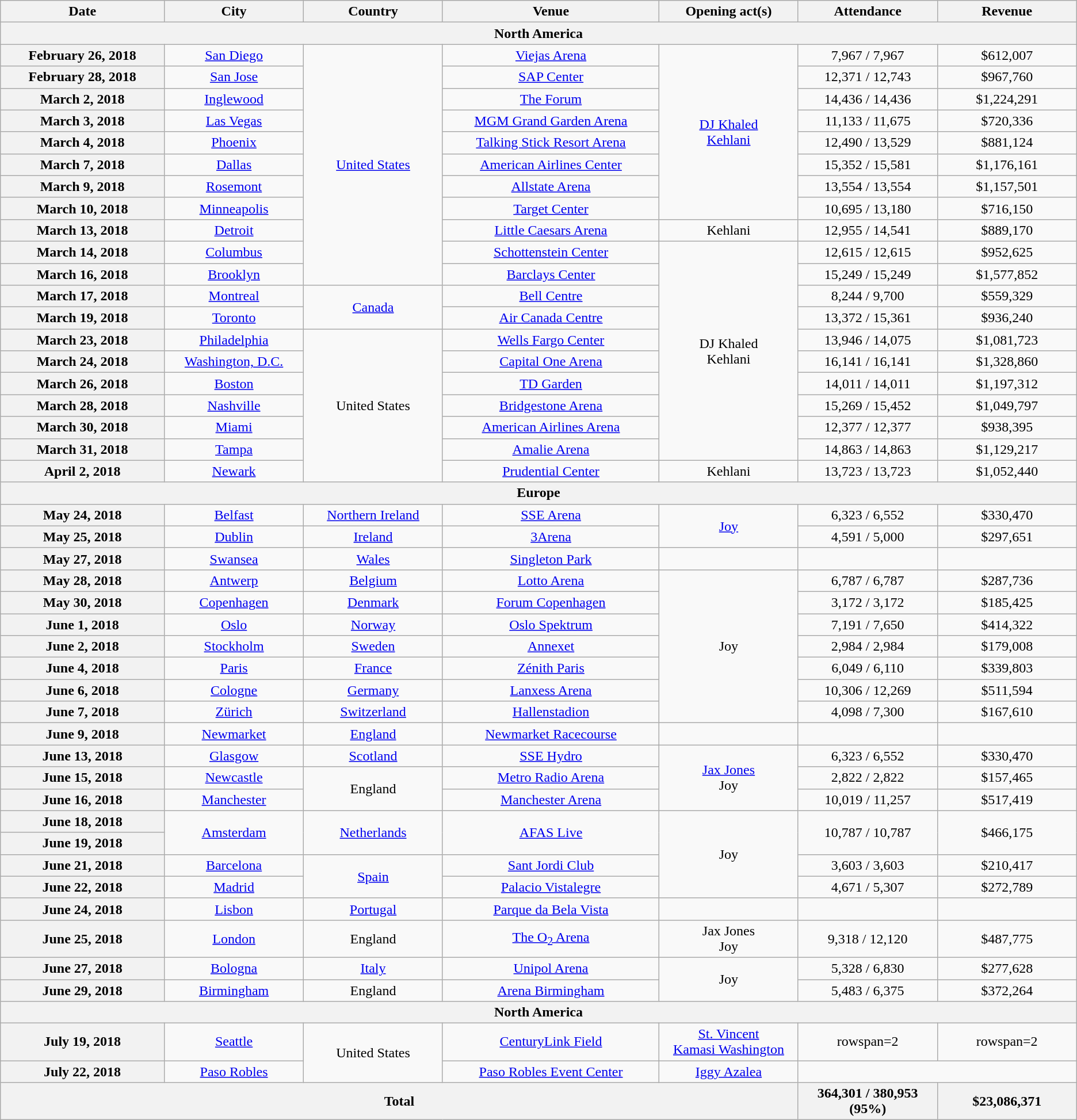<table class="wikitable plainrowheaders" style="text-align:center;">
<tr>
<th scope="col" style="width:12em;">Date</th>
<th scope="col" style="width:10em;">City</th>
<th scope="col" style="width:10em;">Country</th>
<th scope="col" style="width:16em;">Venue</th>
<th scope="col" style="width:10em;">Opening act(s)</th>
<th scope="col" style="width:10em;">Attendance</th>
<th scope="col" style="width:10em;">Revenue</th>
</tr>
<tr>
<th colspan="7">North America</th>
</tr>
<tr>
<th scope="row" style="text-align:center;">February 26, 2018</th>
<td><a href='#'>San Diego</a></td>
<td rowspan="11"><a href='#'>United States</a></td>
<td><a href='#'>Viejas Arena</a></td>
<td rowspan="8"><a href='#'>DJ Khaled</a><br><a href='#'>Kehlani</a></td>
<td>7,967 / 7,967</td>
<td>$612,007</td>
</tr>
<tr>
<th scope="row" style="text-align:center;">February 28, 2018</th>
<td><a href='#'>San Jose</a></td>
<td><a href='#'>SAP Center</a></td>
<td>12,371 / 12,743</td>
<td>$967,760</td>
</tr>
<tr>
<th scope="row" style="text-align:center;">March 2, 2018</th>
<td><a href='#'>Inglewood</a></td>
<td><a href='#'>The Forum</a></td>
<td>14,436 / 14,436</td>
<td>$1,224,291</td>
</tr>
<tr>
<th scope="row" style="text-align:center;">March 3, 2018</th>
<td><a href='#'>Las Vegas</a></td>
<td><a href='#'>MGM Grand Garden Arena</a></td>
<td>11,133 / 11,675</td>
<td>$720,336</td>
</tr>
<tr>
<th scope="row" style="text-align:center;">March 4, 2018</th>
<td><a href='#'>Phoenix</a></td>
<td><a href='#'>Talking Stick Resort Arena</a></td>
<td>12,490 / 13,529</td>
<td>$881,124</td>
</tr>
<tr>
<th scope="row" style="text-align:center;">March 7, 2018</th>
<td><a href='#'>Dallas</a></td>
<td><a href='#'>American Airlines Center</a></td>
<td>15,352 / 15,581</td>
<td>$1,176,161</td>
</tr>
<tr>
<th scope="row" style="text-align:center;">March 9, 2018</th>
<td><a href='#'>Rosemont</a></td>
<td><a href='#'>Allstate Arena</a></td>
<td>13,554 / 13,554</td>
<td>$1,157,501</td>
</tr>
<tr>
<th scope="row" style="text-align:center;">March 10, 2018</th>
<td><a href='#'>Minneapolis</a></td>
<td><a href='#'>Target Center</a></td>
<td>10,695 / 13,180</td>
<td>$716,150</td>
</tr>
<tr>
<th scope="row" style="text-align:center;">March 13, 2018</th>
<td><a href='#'>Detroit</a></td>
<td><a href='#'>Little Caesars Arena</a></td>
<td>Kehlani</td>
<td>12,955 / 14,541</td>
<td>$889,170</td>
</tr>
<tr>
<th scope="row" style="text-align:center;">March 14, 2018</th>
<td><a href='#'>Columbus</a></td>
<td><a href='#'>Schottenstein Center</a></td>
<td rowspan="10">DJ Khaled<br>Kehlani</td>
<td>12,615 / 12,615</td>
<td>$952,625</td>
</tr>
<tr>
<th scope="row" style="text-align:center;">March 16, 2018</th>
<td><a href='#'>Brooklyn</a></td>
<td><a href='#'>Barclays Center</a></td>
<td>15,249 / 15,249</td>
<td>$1,577,852</td>
</tr>
<tr>
<th scope="row" style="text-align:center;">March 17, 2018</th>
<td><a href='#'>Montreal</a></td>
<td rowspan="2"><a href='#'>Canada</a></td>
<td><a href='#'>Bell Centre</a></td>
<td>8,244 / 9,700</td>
<td>$559,329</td>
</tr>
<tr>
<th scope="row" style="text-align:center;">March 19, 2018</th>
<td><a href='#'>Toronto</a></td>
<td><a href='#'>Air Canada Centre</a></td>
<td>13,372 / 15,361</td>
<td>$936,240</td>
</tr>
<tr>
<th scope="row" style="text-align:center;">March 23, 2018</th>
<td><a href='#'>Philadelphia</a></td>
<td rowspan="7">United States</td>
<td><a href='#'>Wells Fargo Center</a></td>
<td>13,946 / 14,075</td>
<td>$1,081,723</td>
</tr>
<tr>
<th scope="row" style="text-align:center;">March 24, 2018</th>
<td><a href='#'>Washington, D.C.</a></td>
<td><a href='#'>Capital One Arena</a></td>
<td>16,141 / 16,141</td>
<td>$1,328,860</td>
</tr>
<tr>
<th scope="row" style="text-align:center;">March 26, 2018</th>
<td><a href='#'>Boston</a></td>
<td><a href='#'>TD Garden</a></td>
<td>14,011 / 14,011</td>
<td>$1,197,312</td>
</tr>
<tr>
<th scope="row" style="text-align:center;">March 28, 2018</th>
<td><a href='#'>Nashville</a></td>
<td><a href='#'>Bridgestone Arena</a></td>
<td>15,269 / 15,452</td>
<td>$1,049,797</td>
</tr>
<tr>
<th scope="row" style="text-align:center;">March 30, 2018</th>
<td><a href='#'>Miami</a></td>
<td><a href='#'>American Airlines Arena</a></td>
<td>12,377 / 12,377</td>
<td>$938,395</td>
</tr>
<tr>
<th scope="row" style="text-align:center;">March 31, 2018</th>
<td><a href='#'>Tampa</a></td>
<td><a href='#'>Amalie Arena</a></td>
<td>14,863 / 14,863</td>
<td>$1,129,217</td>
</tr>
<tr>
<th scope="row" style="text-align:center;">April 2, 2018</th>
<td><a href='#'>Newark</a></td>
<td><a href='#'>Prudential Center</a></td>
<td>Kehlani</td>
<td>13,723 / 13,723</td>
<td>$1,052,440</td>
</tr>
<tr>
<th colspan="7">Europe</th>
</tr>
<tr>
<th scope="row" style="text-align:center;">May 24, 2018</th>
<td><a href='#'>Belfast</a></td>
<td><a href='#'>Northern Ireland</a></td>
<td><a href='#'>SSE Arena</a></td>
<td rowspan="2"><a href='#'>Joy</a></td>
<td>6,323 / 6,552</td>
<td>$330,470</td>
</tr>
<tr>
<th scope="row" style="text-align:center;">May 25, 2018</th>
<td><a href='#'>Dublin</a></td>
<td><a href='#'>Ireland</a></td>
<td><a href='#'>3Arena</a></td>
<td>4,591 / 5,000</td>
<td>$297,651</td>
</tr>
<tr>
<th scope="row" style="text-align:center;">May 27, 2018</th>
<td><a href='#'>Swansea</a></td>
<td><a href='#'>Wales</a></td>
<td><a href='#'>Singleton Park</a></td>
<td></td>
<td></td>
<td></td>
</tr>
<tr>
<th scope="row" style="text-align:center;">May 28, 2018</th>
<td><a href='#'>Antwerp</a></td>
<td><a href='#'>Belgium</a></td>
<td><a href='#'>Lotto Arena</a></td>
<td rowspan="7">Joy</td>
<td>6,787 / 6,787</td>
<td>$287,736</td>
</tr>
<tr>
<th scope="row" style="text-align:center;">May 30, 2018</th>
<td><a href='#'>Copenhagen</a></td>
<td><a href='#'>Denmark</a></td>
<td><a href='#'>Forum Copenhagen</a></td>
<td>3,172 / 3,172</td>
<td>$185,425</td>
</tr>
<tr>
<th scope="row" style="text-align:center;">June 1, 2018</th>
<td><a href='#'>Oslo</a></td>
<td><a href='#'>Norway</a></td>
<td><a href='#'>Oslo Spektrum</a></td>
<td>7,191 / 7,650</td>
<td>$414,322</td>
</tr>
<tr>
<th scope="row" style="text-align:center;">June 2, 2018</th>
<td><a href='#'>Stockholm</a></td>
<td><a href='#'>Sweden</a></td>
<td><a href='#'>Annexet</a></td>
<td>2,984 / 2,984</td>
<td>$179,008</td>
</tr>
<tr>
<th scope="row" style="text-align:center;">June 4, 2018</th>
<td><a href='#'>Paris</a></td>
<td><a href='#'>France</a></td>
<td><a href='#'>Zénith Paris</a></td>
<td>6,049 / 6,110</td>
<td>$339,803</td>
</tr>
<tr>
<th scope="row" style="text-align:center;">June 6, 2018</th>
<td><a href='#'>Cologne</a></td>
<td><a href='#'>Germany</a></td>
<td><a href='#'>Lanxess Arena</a></td>
<td>10,306 / 12,269</td>
<td>$511,594</td>
</tr>
<tr>
<th scope="row" style="text-align:center;">June 7, 2018</th>
<td><a href='#'>Zürich</a></td>
<td><a href='#'>Switzerland</a></td>
<td><a href='#'>Hallenstadion</a></td>
<td>4,098 / 7,300</td>
<td>$167,610</td>
</tr>
<tr>
<th scope="row" style="text-align:center;">June 9, 2018</th>
<td><a href='#'>Newmarket</a></td>
<td><a href='#'>England</a></td>
<td><a href='#'>Newmarket Racecourse</a></td>
<td></td>
<td></td>
<td></td>
</tr>
<tr>
<th scope="row" style="text-align:center;">June 13, 2018</th>
<td><a href='#'>Glasgow</a></td>
<td><a href='#'>Scotland</a></td>
<td><a href='#'>SSE Hydro</a></td>
<td rowspan="3"><a href='#'>Jax Jones</a><br>Joy</td>
<td>6,323 / 6,552</td>
<td>$330,470</td>
</tr>
<tr>
<th scope="row" style="text-align:center;">June 15, 2018</th>
<td><a href='#'>Newcastle</a></td>
<td rowspan="2">England</td>
<td><a href='#'>Metro Radio Arena</a></td>
<td>2,822 / 2,822</td>
<td>$157,465</td>
</tr>
<tr>
<th scope="row" style="text-align:center;">June 16, 2018</th>
<td><a href='#'>Manchester</a></td>
<td><a href='#'>Manchester Arena</a></td>
<td>10,019 / 11,257</td>
<td>$517,419</td>
</tr>
<tr>
<th scope="row" style="text-align:center;">June 18, 2018</th>
<td rowspan="2"><a href='#'>Amsterdam</a></td>
<td rowspan="2"><a href='#'>Netherlands</a></td>
<td rowspan="2"><a href='#'>AFAS Live</a></td>
<td rowspan="4">Joy</td>
<td rowspan="2">10,787 / 10,787</td>
<td rowspan="2">$466,175</td>
</tr>
<tr>
<th scope="row" style="text-align:center;">June 19, 2018</th>
</tr>
<tr>
<th scope="row" style="text-align:center;">June 21, 2018</th>
<td><a href='#'>Barcelona</a></td>
<td rowspan="2"><a href='#'>Spain</a></td>
<td><a href='#'>Sant Jordi Club</a></td>
<td>3,603 / 3,603</td>
<td>$210,417</td>
</tr>
<tr>
<th scope="row" style="text-align:center;">June 22, 2018</th>
<td><a href='#'>Madrid</a></td>
<td><a href='#'>Palacio Vistalegre</a></td>
<td>4,671 / 5,307</td>
<td>$272,789</td>
</tr>
<tr>
<th scope="row" style="text-align:center;">June 24, 2018</th>
<td><a href='#'>Lisbon</a></td>
<td><a href='#'>Portugal</a></td>
<td><a href='#'>Parque da Bela Vista</a></td>
<td></td>
<td></td>
<td></td>
</tr>
<tr>
<th scope="row" style="text-align:center;">June 25, 2018</th>
<td><a href='#'>London</a></td>
<td>England</td>
<td><a href='#'>The O<sub>2</sub> Arena</a></td>
<td>Jax Jones<br>Joy</td>
<td>9,318 / 12,120</td>
<td>$487,775</td>
</tr>
<tr>
<th scope="row" style="text-align:center;">June 27, 2018</th>
<td><a href='#'>Bologna</a></td>
<td><a href='#'>Italy</a></td>
<td><a href='#'>Unipol Arena</a></td>
<td rowspan="2">Joy</td>
<td>5,328 / 6,830</td>
<td>$277,628</td>
</tr>
<tr>
<th scope="row" style="text-align:center;">June 29, 2018</th>
<td><a href='#'>Birmingham</a></td>
<td>England</td>
<td><a href='#'>Arena Birmingham</a></td>
<td>5,483 / 6,375</td>
<td>$372,264</td>
</tr>
<tr>
<th colspan="7">North America</th>
</tr>
<tr>
<th scope="row" style="text-align:center;">July 19, 2018</th>
<td><a href='#'>Seattle</a></td>
<td rowspan=2>United States</td>
<td><a href='#'>CenturyLink Field</a></td>
<td><a href='#'>St. Vincent</a><br><a href='#'>Kamasi Washington</a></td>
<td>rowspan=2 </td>
<td>rowspan=2 </td>
</tr>
<tr>
<th scope="row" style="text-align:center;">July 22, 2018</th>
<td><a href='#'>Paso Robles</a></td>
<td><a href='#'>Paso Robles Event Center</a></td>
<td><a href='#'>Iggy Azalea</a></td>
</tr>
<tr>
<th colspan="5">Total</th>
<th>364,301 / 380,953 (95%)</th>
<th>$23,086,371</th>
</tr>
</table>
